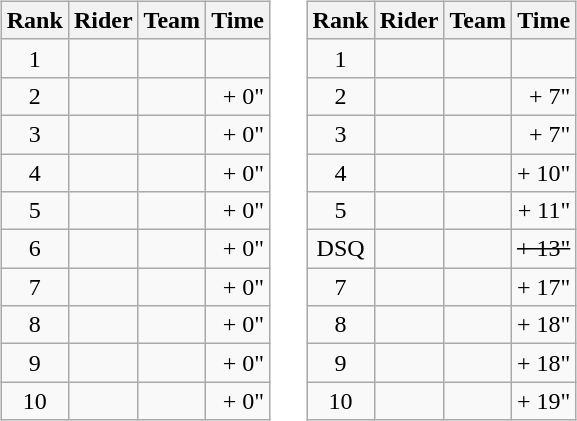<table>
<tr>
<td><br><table class="wikitable">
<tr>
<th scope="col">Rank</th>
<th scope="col">Rider</th>
<th scope="col">Team</th>
<th scope="col">Time</th>
</tr>
<tr>
<td style="text-align:center;">1</td>
<td></td>
<td></td>
<td style="text-align:right;"></td>
</tr>
<tr>
<td style="text-align:center;">2</td>
<td></td>
<td></td>
<td style="text-align:right;">+ 0"</td>
</tr>
<tr>
<td style="text-align:center;">3</td>
<td></td>
<td></td>
<td style="text-align:right;">+ 0"</td>
</tr>
<tr>
<td style="text-align:center;">4</td>
<td></td>
<td></td>
<td style="text-align:right;">+ 0"</td>
</tr>
<tr>
<td style="text-align:center;">5</td>
<td> </td>
<td></td>
<td style="text-align:right;">+ 0"</td>
</tr>
<tr>
<td style="text-align:center;">6</td>
<td></td>
<td></td>
<td style="text-align:right;">+ 0"</td>
</tr>
<tr>
<td style="text-align:center;">7</td>
<td></td>
<td></td>
<td style="text-align:right;">+ 0"</td>
</tr>
<tr>
<td style="text-align:center;">8</td>
<td></td>
<td></td>
<td style="text-align:right;">+ 0"</td>
</tr>
<tr>
<td style="text-align:center;">9</td>
<td></td>
<td></td>
<td style="text-align:right;">+ 0"</td>
</tr>
<tr>
<td style="text-align:center;">10</td>
<td></td>
<td></td>
<td style="text-align:right;">+ 0"</td>
</tr>
</table>
</td>
<td></td>
<td><br><table class="wikitable">
<tr>
<th scope="col">Rank</th>
<th scope="col">Rider</th>
<th scope="col">Team</th>
<th scope="col">Time</th>
</tr>
<tr>
<td style="text-align:center;">1</td>
<td> </td>
<td></td>
<td style="text-align:right;"></td>
</tr>
<tr>
<td style="text-align:center;">2</td>
<td> </td>
<td></td>
<td style="text-align:right;">+ 7"</td>
</tr>
<tr>
<td style="text-align:center;">3</td>
<td></td>
<td></td>
<td style="text-align:right;">+ 7"</td>
</tr>
<tr>
<td style="text-align:center;">4</td>
<td> </td>
<td></td>
<td style="text-align:right;">+ 10"</td>
</tr>
<tr>
<td style="text-align:center;">5</td>
<td> </td>
<td></td>
<td style="text-align:right;">+ 11"</td>
</tr>
<tr>
<td style="text-align:center;">DSQ</td>
<td><s></s></td>
<td><s></s></td>
<td style="text-align:right;"><s>+ 13"</s></td>
</tr>
<tr>
<td style="text-align:center;">7</td>
<td></td>
<td></td>
<td style="text-align:right;">+ 17"</td>
</tr>
<tr>
<td style="text-align:center;">8</td>
<td></td>
<td></td>
<td style="text-align:right;">+ 18"</td>
</tr>
<tr>
<td style="text-align:center;">9</td>
<td></td>
<td></td>
<td style="text-align:right;">+ 18"</td>
</tr>
<tr>
<td style="text-align:center;">10</td>
<td></td>
<td></td>
<td style="text-align:right;">+ 19"</td>
</tr>
</table>
</td>
</tr>
</table>
